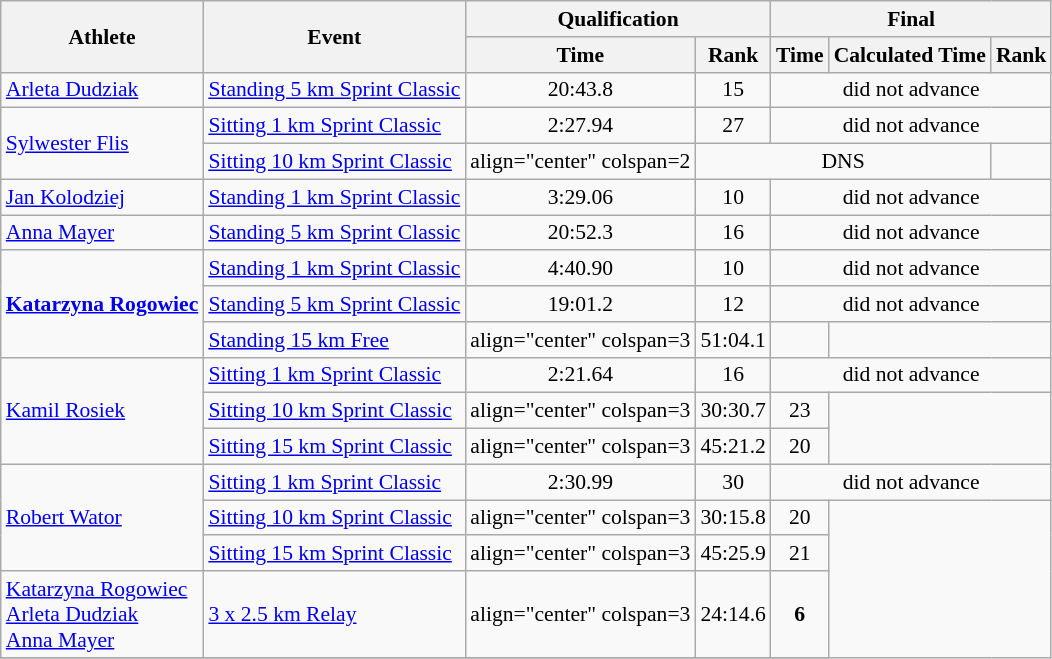<table class="wikitable" style="font-size:90%">
<tr>
<th rowspan="2">Athlete</th>
<th rowspan="2">Event</th>
<th colspan="2">Qualification</th>
<th colspan="3">Final</th>
</tr>
<tr>
<th>Time</th>
<th>Rank</th>
<th>Time</th>
<th>Calculated Time</th>
<th>Rank</th>
</tr>
<tr>
<td rowspan=1><a href='#'>Arleta Dudziak</a></td>
<td rowspan=1><a href='#'>Standing 5 km Sprint Classic</a></td>
<td align="center">20:43.8</td>
<td align="center">15</td>
<td align="center" colspan=3>did not advance</td>
</tr>
<tr>
<td rowspan=2><a href='#'>Sylwester Flis</a></td>
<td rowspan=1><a href='#'>Sitting 1 km Sprint Classic</a></td>
<td align="center">2:27.94</td>
<td align="center">27</td>
<td align="center" colspan=3>did not advance</td>
</tr>
<tr>
<td rowspan=1><a href='#'>Sitting 10 km Sprint Classic</a></td>
<td>align="center" colspan=2 </td>
<td align="center" colspan=3>DNS</td>
</tr>
<tr>
<td rowspan=1><a href='#'>Jan Kolodziej</a></td>
<td rowspan=1><a href='#'>Standing 1 km Sprint Classic</a></td>
<td align="center">3:29.06</td>
<td align="center">10</td>
<td align="center" colspan=3>did not advance</td>
</tr>
<tr>
<td rowspan=1><a href='#'>Anna Mayer</a></td>
<td rowspan=1><a href='#'>Standing 5 km Sprint Classic</a></td>
<td align="center">20:52.3</td>
<td align="center">16</td>
<td align="center" colspan=3>did not advance</td>
</tr>
<tr>
<td rowspan=3><strong><a href='#'>Katarzyna Rogowiec</a></strong></td>
<td rowspan=1><a href='#'>Standing 1 km Sprint Classic</a></td>
<td align="center">4:40.90</td>
<td align="center">10</td>
<td align="center" colspan=3>did not advance</td>
</tr>
<tr>
<td rowspan=1><a href='#'>Standing 5 km Sprint Classic</a></td>
<td align="center">19:01.2</td>
<td align="center">12</td>
<td align="center" colspan=3>did not advance</td>
</tr>
<tr>
<td rowspan=1><a href='#'>Standing 15 km Free</a></td>
<td>align="center" colspan=3 </td>
<td align="center">51:04.1</td>
<td align="center"></td>
</tr>
<tr>
<td rowspan=3><a href='#'>Kamil Rosiek</a></td>
<td rowspan=1><a href='#'>Sitting 1 km Sprint Classic</a></td>
<td align="center">2:21.64</td>
<td align="center">16</td>
<td align="center" colspan=3>did not advance</td>
</tr>
<tr>
<td rowspan=1><a href='#'>Sitting 10 km Sprint Classic</a></td>
<td>align="center" colspan=3 </td>
<td align="center">30:30.7</td>
<td align="center">23</td>
</tr>
<tr>
<td rowspan=1><a href='#'>Sitting 15 km Sprint Classic</a></td>
<td>align="center" colspan=3 </td>
<td align="center">45:21.2</td>
<td align="center">20</td>
</tr>
<tr>
<td rowspan=3><a href='#'>Robert Wator</a></td>
<td rowspan=1><a href='#'>Sitting 1 km Sprint Classic</a></td>
<td align="center">2:30.99</td>
<td align="center">30</td>
<td align="center" colspan=3>did not advance</td>
</tr>
<tr>
<td rowspan=1><a href='#'>Sitting 10 km Sprint Classic</a></td>
<td>align="center" colspan=3 </td>
<td align="center">30:15.8</td>
<td align="center">20</td>
</tr>
<tr>
<td rowspan=1><a href='#'>Sitting 15 km Sprint Classic</a></td>
<td>align="center" colspan=3 </td>
<td align="center">45:25.9</td>
<td align="center">21</td>
</tr>
<tr>
<td rowspan=1><a href='#'>Katarzyna Rogowiec</a><br><a href='#'>Arleta Dudziak</a><br><a href='#'>Anna Mayer</a></td>
<td rowspan=1><a href='#'>3 x 2.5 km Relay</a></td>
<td>align="center" colspan=3 </td>
<td align="center">24:14.6</td>
<td align="center"><strong>6</strong></td>
</tr>
<tr>
</tr>
</table>
